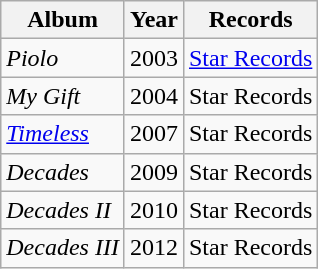<table class=wikitable>
<tr>
<th>Album</th>
<th>Year</th>
<th>Records</th>
</tr>
<tr>
<td><em>Piolo</em></td>
<td>2003</td>
<td><a href='#'>Star Records</a></td>
</tr>
<tr>
<td><em>My Gift</em></td>
<td>2004</td>
<td>Star Records</td>
</tr>
<tr>
<td><em><a href='#'>Timeless</a></em></td>
<td>2007</td>
<td>Star Records</td>
</tr>
<tr>
<td><em>Decades</em></td>
<td>2009</td>
<td>Star Records</td>
</tr>
<tr>
<td><em>Decades II</em></td>
<td>2010</td>
<td>Star Records</td>
</tr>
<tr>
<td><em>Decades III</em></td>
<td>2012</td>
<td>Star Records</td>
</tr>
</table>
